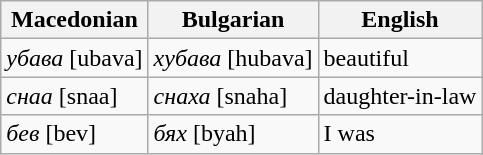<table class="wikitable">
<tr>
<th>Macedonian</th>
<th>Bulgarian</th>
<th>English</th>
</tr>
<tr>
<td><em>убава </em>[ubava]</td>
<td><em>хубава </em>[hubava]</td>
<td>beautiful</td>
</tr>
<tr>
<td><em>снаа </em>[snaa]</td>
<td><em>снаха </em>[snaha]</td>
<td>daughter-in-law</td>
</tr>
<tr>
<td><em>бев </em>[bev]</td>
<td><em>бях </em>[byah]</td>
<td>I was</td>
</tr>
</table>
